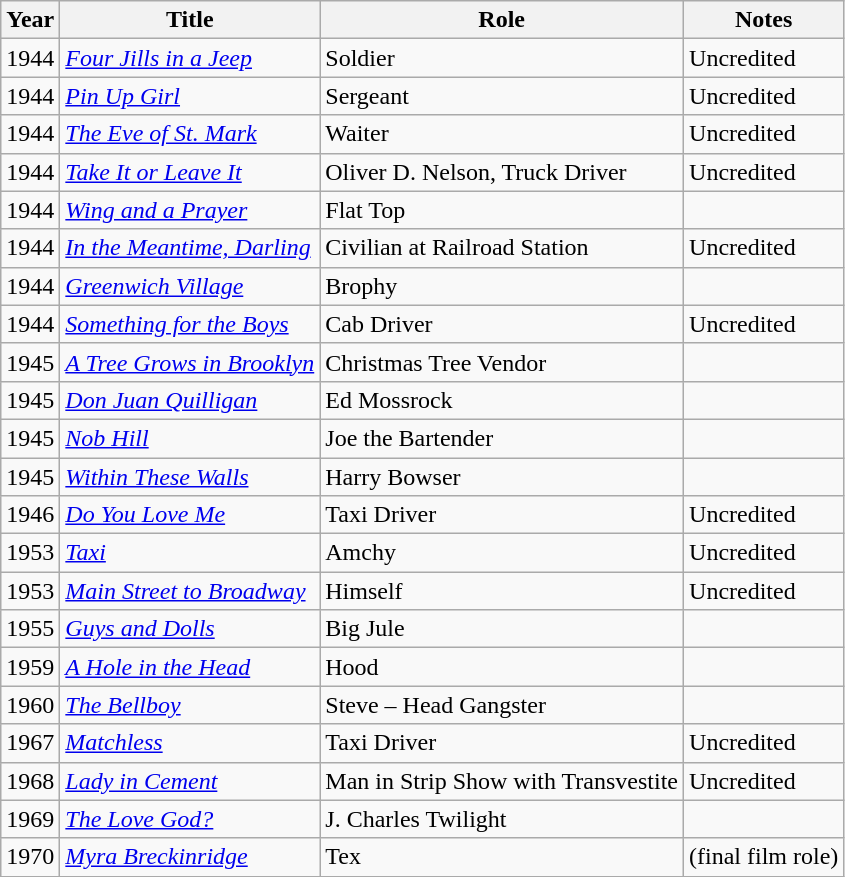<table class="wikitable">
<tr>
<th>Year</th>
<th>Title</th>
<th>Role</th>
<th>Notes</th>
</tr>
<tr>
<td>1944</td>
<td><em><a href='#'>Four Jills in a Jeep</a></em></td>
<td>Soldier</td>
<td>Uncredited</td>
</tr>
<tr>
<td>1944</td>
<td><em><a href='#'>Pin Up Girl</a></em></td>
<td>Sergeant</td>
<td>Uncredited</td>
</tr>
<tr>
<td>1944</td>
<td><em><a href='#'>The Eve of St. Mark</a></em></td>
<td>Waiter</td>
<td>Uncredited</td>
</tr>
<tr>
<td>1944</td>
<td><em><a href='#'>Take It or Leave It</a></em></td>
<td>Oliver D. Nelson, Truck Driver</td>
<td>Uncredited</td>
</tr>
<tr>
<td>1944</td>
<td><em><a href='#'>Wing and a Prayer</a></em></td>
<td>Flat Top</td>
<td></td>
</tr>
<tr>
<td>1944</td>
<td><em><a href='#'>In the Meantime, Darling</a></em></td>
<td>Civilian at Railroad Station</td>
<td>Uncredited</td>
</tr>
<tr>
<td>1944</td>
<td><em><a href='#'>Greenwich Village</a></em></td>
<td>Brophy</td>
<td></td>
</tr>
<tr>
<td>1944</td>
<td><em><a href='#'>Something for the Boys</a></em></td>
<td>Cab Driver</td>
<td>Uncredited</td>
</tr>
<tr>
<td>1945</td>
<td><em><a href='#'>A Tree Grows in Brooklyn</a></em></td>
<td>Christmas Tree Vendor</td>
<td></td>
</tr>
<tr>
<td>1945</td>
<td><em><a href='#'>Don Juan Quilligan</a></em></td>
<td>Ed Mossrock</td>
<td></td>
</tr>
<tr>
<td>1945</td>
<td><em><a href='#'>Nob Hill</a></em></td>
<td>Joe the Bartender</td>
<td></td>
</tr>
<tr>
<td>1945</td>
<td><em><a href='#'>Within These Walls</a></em></td>
<td>Harry Bowser</td>
<td></td>
</tr>
<tr>
<td>1946</td>
<td><em><a href='#'>Do You Love Me</a></em></td>
<td>Taxi Driver</td>
<td>Uncredited</td>
</tr>
<tr>
<td>1953</td>
<td><em><a href='#'>Taxi</a></em></td>
<td>Amchy</td>
<td>Uncredited</td>
</tr>
<tr>
<td>1953</td>
<td><em><a href='#'>Main Street to Broadway</a></em></td>
<td>Himself</td>
<td>Uncredited</td>
</tr>
<tr>
<td>1955</td>
<td><em><a href='#'>Guys and Dolls</a></em></td>
<td>Big Jule</td>
<td></td>
</tr>
<tr>
<td>1959</td>
<td><em><a href='#'>A Hole in the Head</a></em></td>
<td>Hood</td>
<td></td>
</tr>
<tr>
<td>1960</td>
<td><em><a href='#'>The Bellboy</a></em></td>
<td>Steve – Head Gangster</td>
<td></td>
</tr>
<tr>
<td>1967</td>
<td><em><a href='#'>Matchless</a></em></td>
<td>Taxi Driver</td>
<td>Uncredited</td>
</tr>
<tr>
<td>1968</td>
<td><em><a href='#'>Lady in Cement</a></em></td>
<td>Man in Strip Show with Transvestite</td>
<td>Uncredited</td>
</tr>
<tr>
<td>1969</td>
<td><em><a href='#'>The Love God?</a></em></td>
<td>J. Charles Twilight</td>
<td></td>
</tr>
<tr>
<td>1970</td>
<td><em><a href='#'>Myra Breckinridge</a></em></td>
<td>Tex</td>
<td>(final film role)</td>
</tr>
</table>
